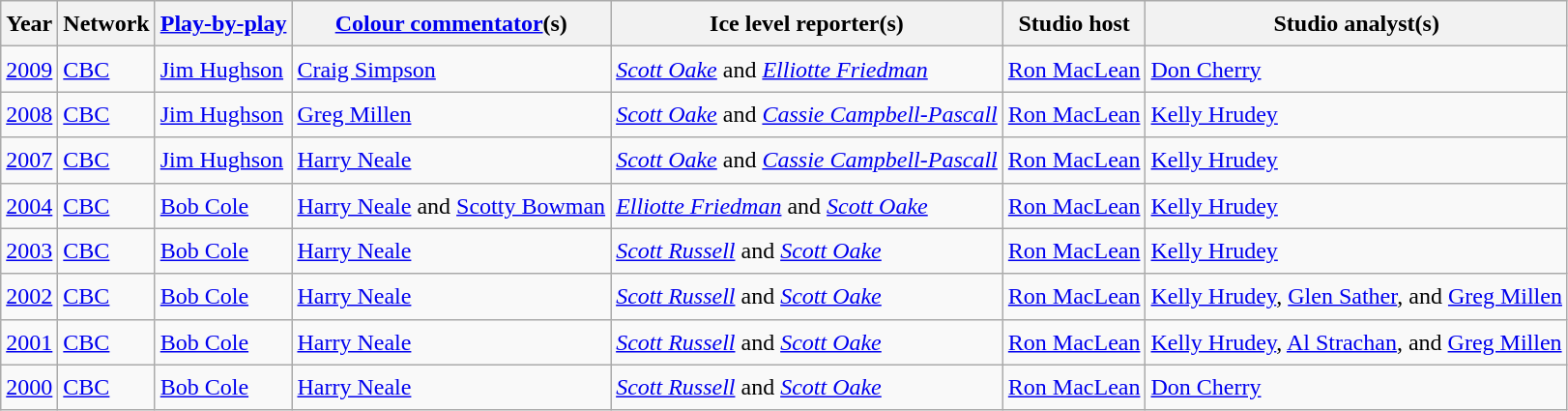<table class="wikitable sortable" style="font-size:1.00em; line-height:1.5em;">
<tr>
<th>Year</th>
<th>Network</th>
<th><a href='#'>Play-by-play</a></th>
<th><a href='#'>Colour commentator</a>(s)</th>
<th>Ice level reporter(s)</th>
<th>Studio host</th>
<th>Studio analyst(s)</th>
</tr>
<tr>
<td><a href='#'>2009</a></td>
<td><a href='#'>CBC</a></td>
<td><a href='#'>Jim Hughson</a></td>
<td><a href='#'>Craig Simpson</a></td>
<td><em><a href='#'>Scott Oake</a></em> and <em><a href='#'>Elliotte Friedman</a></em></td>
<td><a href='#'>Ron MacLean</a></td>
<td><a href='#'>Don Cherry</a></td>
</tr>
<tr>
<td><a href='#'>2008</a></td>
<td><a href='#'>CBC</a></td>
<td><a href='#'>Jim Hughson</a></td>
<td><a href='#'>Greg Millen</a></td>
<td><em><a href='#'>Scott Oake</a></em> and <em><a href='#'>Cassie Campbell-Pascall</a></em></td>
<td><a href='#'>Ron MacLean</a></td>
<td><a href='#'>Kelly Hrudey</a></td>
</tr>
<tr>
<td><a href='#'>2007</a></td>
<td><a href='#'>CBC</a></td>
<td><a href='#'>Jim Hughson</a></td>
<td><a href='#'>Harry Neale</a></td>
<td><em><a href='#'>Scott Oake</a></em> and <em><a href='#'>Cassie Campbell-Pascall</a></em></td>
<td><a href='#'>Ron MacLean</a></td>
<td><a href='#'>Kelly Hrudey</a></td>
</tr>
<tr>
<td><a href='#'>2004</a></td>
<td><a href='#'>CBC</a></td>
<td><a href='#'>Bob Cole</a></td>
<td><a href='#'>Harry Neale</a> and <a href='#'>Scotty Bowman</a></td>
<td><em><a href='#'>Elliotte Friedman</a></em> and <em><a href='#'>Scott Oake</a></em></td>
<td><a href='#'>Ron MacLean</a></td>
<td><a href='#'>Kelly Hrudey</a></td>
</tr>
<tr>
<td><a href='#'>2003</a></td>
<td><a href='#'>CBC</a></td>
<td><a href='#'>Bob Cole</a></td>
<td><a href='#'>Harry Neale</a></td>
<td><em><a href='#'>Scott Russell</a></em> and <em><a href='#'>Scott Oake</a></em></td>
<td><a href='#'>Ron MacLean</a></td>
<td><a href='#'>Kelly Hrudey</a></td>
</tr>
<tr>
<td><a href='#'>2002</a></td>
<td><a href='#'>CBC</a></td>
<td><a href='#'>Bob Cole</a></td>
<td><a href='#'>Harry Neale</a></td>
<td><em><a href='#'>Scott Russell</a></em> and <em><a href='#'>Scott Oake</a></em></td>
<td><a href='#'>Ron MacLean</a></td>
<td><a href='#'>Kelly Hrudey</a>, <a href='#'>Glen Sather</a>, and <a href='#'>Greg Millen</a></td>
</tr>
<tr>
<td><a href='#'>2001</a></td>
<td><a href='#'>CBC</a></td>
<td><a href='#'>Bob Cole</a></td>
<td><a href='#'>Harry Neale</a></td>
<td><em><a href='#'>Scott Russell</a></em> and <em><a href='#'>Scott Oake</a></em></td>
<td><a href='#'>Ron MacLean</a></td>
<td><a href='#'>Kelly Hrudey</a>, <a href='#'>Al Strachan</a>, and <a href='#'>Greg Millen</a></td>
</tr>
<tr>
<td><a href='#'>2000</a></td>
<td><a href='#'>CBC</a></td>
<td><a href='#'>Bob Cole</a></td>
<td><a href='#'>Harry Neale</a></td>
<td><em><a href='#'>Scott Russell</a></em> and <em><a href='#'>Scott Oake</a></em></td>
<td><a href='#'>Ron MacLean</a></td>
<td><a href='#'>Don Cherry</a></td>
</tr>
</table>
